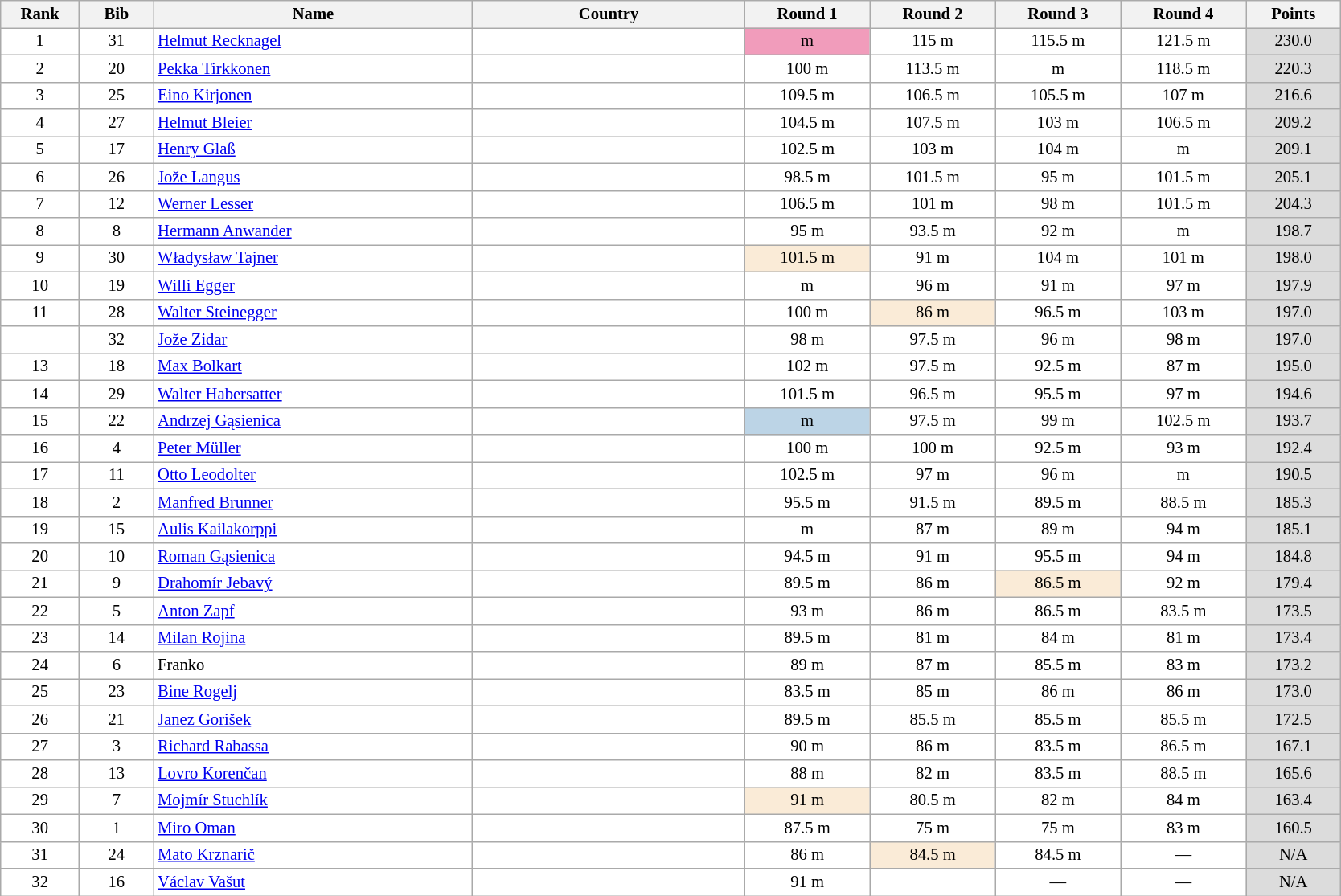<table class="wikitable sortable" style="background:#fff; font-size:86%; width:88%; line-height:16px; border:grey solid 1px; border-collapse:collapse;">
<tr>
<th width="30">Rank</th>
<th width="30">Bib</th>
<th width="150">Name</th>
<th width="127">Country</th>
<th width="55">Round 1</th>
<th width="55">Round 2</th>
<th width="55">Round 3</th>
<th width="55">Round 4</th>
<th width="40">Points</th>
</tr>
<tr>
<td align=center>1</td>
<td align=center>31</td>
<td><a href='#'>Helmut Recknagel</a></td>
<td></td>
<td align=center bgcolor=#F19CBB> m</td>
<td align=center>115 m</td>
<td align=center>115.5 m</td>
<td align=center>121.5 m</td>
<td align=center bgcolor=#DCDCDC>230.0</td>
</tr>
<tr>
<td align=center>2</td>
<td align=center>20</td>
<td><a href='#'>Pekka Tirkkonen</a></td>
<td></td>
<td align=center>100 m</td>
<td align=center>113.5 m</td>
<td align=center> m</td>
<td align=center>118.5 m</td>
<td align=center bgcolor=#DCDCDC>220.3</td>
</tr>
<tr>
<td align=center>3</td>
<td align=center>25</td>
<td><a href='#'>Eino Kirjonen</a></td>
<td></td>
<td align=center>109.5 m</td>
<td align=center>106.5 m</td>
<td align=center>105.5 m</td>
<td align=center>107 m</td>
<td align=center bgcolor=#DCDCDC>216.6</td>
</tr>
<tr>
<td align=center>4</td>
<td align=center>27</td>
<td><a href='#'>Helmut Bleier</a></td>
<td></td>
<td align=center>104.5 m</td>
<td align=center>107.5 m</td>
<td align=center>103 m</td>
<td align=center>106.5 m</td>
<td align=center bgcolor=#DCDCDC>209.2</td>
</tr>
<tr>
<td align=center>5</td>
<td align=center>17</td>
<td><a href='#'>Henry Glaß</a></td>
<td></td>
<td align=center>102.5 m</td>
<td align=center>103 m</td>
<td align=center>104 m</td>
<td align=center> m</td>
<td align=center bgcolor=#DCDCDC>209.1</td>
</tr>
<tr>
<td align=center>6</td>
<td align=center>26</td>
<td><a href='#'>Jože Langus</a></td>
<td></td>
<td align=center>98.5 m</td>
<td align=center>101.5 m</td>
<td align=center>95 m</td>
<td align=center>101.5 m</td>
<td align=center bgcolor=#DCDCDC>205.1</td>
</tr>
<tr>
<td align=center>7</td>
<td align=center>12</td>
<td><a href='#'>Werner Lesser</a></td>
<td></td>
<td align=center>106.5 m</td>
<td align=center>101 m</td>
<td align=center>98 m</td>
<td align=center>101.5 m</td>
<td align=center bgcolor=#DCDCDC>204.3</td>
</tr>
<tr>
<td align=center>8</td>
<td align=center>8</td>
<td><a href='#'>Hermann Anwander</a></td>
<td></td>
<td align=center>95 m</td>
<td align=center>93.5 m</td>
<td align=center>92 m</td>
<td align=center> m</td>
<td align=center bgcolor=#DCDCDC>198.7</td>
</tr>
<tr>
<td align=center>9</td>
<td align=center>30</td>
<td><a href='#'>Władysław Tajner</a></td>
<td></td>
<td align=center bgcolor=#FAEBD7>101.5 m</td>
<td align=center>91 m</td>
<td align=center>104 m</td>
<td align=center>101 m</td>
<td align=center bgcolor=#DCDCDC>198.0</td>
</tr>
<tr>
<td align=center>10</td>
<td align=center>19</td>
<td><a href='#'>Willi Egger</a></td>
<td></td>
<td align=center> m</td>
<td align=center>96 m</td>
<td align=center>91 m</td>
<td align=center>97 m</td>
<td align=center bgcolor=#DCDCDC>197.9</td>
</tr>
<tr>
<td align=center>11</td>
<td align=center>28</td>
<td><a href='#'>Walter Steinegger</a></td>
<td></td>
<td align=center>100 m</td>
<td align=center bgcolor=#FAEBD7>86 m</td>
<td align=center>96.5 m</td>
<td align=center>103 m</td>
<td align=center bgcolor=#DCDCDC>197.0</td>
</tr>
<tr>
<td align=center></td>
<td align=center>32</td>
<td><a href='#'>Jože Zidar</a></td>
<td></td>
<td align=center>98 m</td>
<td align=center>97.5 m</td>
<td align=center>96 m</td>
<td align=center>98 m</td>
<td align=center bgcolor=#DCDCDC>197.0</td>
</tr>
<tr>
<td align=center>13</td>
<td align=center>18</td>
<td><a href='#'>Max Bolkart</a></td>
<td></td>
<td align=center>102 m</td>
<td align=center>97.5 m</td>
<td align=center>92.5 m</td>
<td align=center>87 m</td>
<td align=center bgcolor=#DCDCDC>195.0</td>
</tr>
<tr>
<td align=center>14</td>
<td align=center>29</td>
<td><a href='#'>Walter Habersatter</a></td>
<td></td>
<td align=center>101.5 m</td>
<td align=center>96.5 m</td>
<td align=center>95.5 m</td>
<td align=center>97 m</td>
<td align=center bgcolor=#DCDCDC>194.6</td>
</tr>
<tr>
<td align=center>15</td>
<td align=center>22</td>
<td><a href='#'>Andrzej Gąsienica</a></td>
<td></td>
<td align=center bgcolor=#BCD4E6> m</td>
<td align=center>97.5 m</td>
<td align=center>99 m</td>
<td align=center>102.5 m</td>
<td align=center bgcolor=#DCDCDC>193.7</td>
</tr>
<tr>
<td align=center>16</td>
<td align=center>4</td>
<td><a href='#'>Peter Müller</a></td>
<td></td>
<td align=center>100 m</td>
<td align=center>100 m</td>
<td align=center>92.5 m</td>
<td align=center>93 m</td>
<td align=center bgcolor=#DCDCDC>192.4</td>
</tr>
<tr>
<td align=center>17</td>
<td align=center>11</td>
<td><a href='#'>Otto Leodolter</a></td>
<td></td>
<td align=center>102.5 m</td>
<td align=center>97 m</td>
<td align=center>96 m</td>
<td align=center> m</td>
<td align=center bgcolor=#DCDCDC>190.5</td>
</tr>
<tr>
<td align=center>18</td>
<td align=center>2</td>
<td><a href='#'>Manfred Brunner</a></td>
<td></td>
<td align=center>95.5 m</td>
<td align=center>91.5 m</td>
<td align=center>89.5 m</td>
<td align=center>88.5 m</td>
<td align=center bgcolor=#DCDCDC>185.3</td>
</tr>
<tr>
<td align=center>19</td>
<td align=center>15</td>
<td><a href='#'>Aulis Kailakorppi</a></td>
<td></td>
<td align=center> m</td>
<td align=center>87 m</td>
<td align=center>89 m</td>
<td align=center>94 m</td>
<td align=center bgcolor=#DCDCDC>185.1</td>
</tr>
<tr>
<td align=center>20</td>
<td align=center>10</td>
<td><a href='#'>Roman Gąsienica</a></td>
<td></td>
<td align=center>94.5 m</td>
<td align=center>91 m</td>
<td align=center>95.5 m</td>
<td align=center>94 m</td>
<td align=center bgcolor=#DCDCDC>184.8</td>
</tr>
<tr>
<td align=center>21</td>
<td align=center>9</td>
<td><a href='#'>Drahomír Jebavý</a></td>
<td></td>
<td align=center>89.5 m</td>
<td align=center>86 m</td>
<td align=center bgcolor=#FAEBD7>86.5 m</td>
<td align=center>92 m</td>
<td align=center bgcolor=#DCDCDC>179.4</td>
</tr>
<tr>
<td align=center>22</td>
<td align=center>5</td>
<td><a href='#'>Anton Zapf</a></td>
<td></td>
<td align=center>93 m</td>
<td align=center>86 m</td>
<td align=center>86.5 m</td>
<td align=center>83.5 m</td>
<td align=center bgcolor=#DCDCDC>173.5</td>
</tr>
<tr>
<td align=center>23</td>
<td align=center>14</td>
<td><a href='#'>Milan Rojina</a></td>
<td></td>
<td align=center>89.5 m</td>
<td align=center>81 m</td>
<td align=center>84 m</td>
<td align=center>81 m</td>
<td align=center bgcolor=#DCDCDC>173.4</td>
</tr>
<tr>
<td align=center>24</td>
<td align=center>6</td>
<td>Franko</td>
<td></td>
<td align=center>89 m</td>
<td align=center>87 m</td>
<td align=center>85.5 m</td>
<td align=center>83 m</td>
<td align=center bgcolor=#DCDCDC>173.2</td>
</tr>
<tr>
<td align=center>25</td>
<td align=center>23</td>
<td><a href='#'>Bine Rogelj</a></td>
<td></td>
<td align=center>83.5 m</td>
<td align=center>85 m</td>
<td align=center>86 m</td>
<td align=center>86 m</td>
<td align=center bgcolor=#DCDCDC>173.0</td>
</tr>
<tr>
<td align=center>26</td>
<td align=center>21</td>
<td><a href='#'>Janez Gorišek</a></td>
<td></td>
<td align=center>89.5 m</td>
<td align=center>85.5 m</td>
<td align=center>85.5 m</td>
<td align=center>85.5 m</td>
<td align=center bgcolor=#DCDCDC>172.5</td>
</tr>
<tr>
<td align=center>27</td>
<td align=center>3</td>
<td><a href='#'>Richard Rabassa</a></td>
<td></td>
<td align=center>90 m</td>
<td align=center>86 m</td>
<td align=center>83.5 m</td>
<td align=center>86.5 m</td>
<td align=center bgcolor=#DCDCDC>167.1</td>
</tr>
<tr>
<td align=center>28</td>
<td align=center>13</td>
<td><a href='#'>Lovro Korenčan</a></td>
<td></td>
<td align=center>88 m</td>
<td align=center>82 m</td>
<td align=center>83.5 m</td>
<td align=center>88.5 m</td>
<td align=center bgcolor=#DCDCDC>165.6</td>
</tr>
<tr>
<td align=center>29</td>
<td align=center>7</td>
<td><a href='#'>Mojmír Stuchlík</a></td>
<td></td>
<td align=center bgcolor=#FAEBD7>91 m</td>
<td align=center>80.5 m</td>
<td align=center>82 m</td>
<td align=center>84 m</td>
<td align=center bgcolor=#DCDCDC>163.4</td>
</tr>
<tr>
<td align=center>30</td>
<td align=center>1</td>
<td><a href='#'>Miro Oman</a></td>
<td></td>
<td align=center>87.5 m</td>
<td align=center>75 m</td>
<td align=center>75 m</td>
<td align=center>83 m</td>
<td align=center bgcolor=#DCDCDC>160.5</td>
</tr>
<tr>
<td align=center>31</td>
<td align=center>24</td>
<td><a href='#'>Mato Krznarič</a></td>
<td></td>
<td align=center>86 m</td>
<td align=center bgcolor=#FAEBD7>84.5 m</td>
<td align=center>84.5 m</td>
<td align=center>—</td>
<td align=center bgcolor=#DCDCDC>N/A</td>
</tr>
<tr>
<td align=center>32</td>
<td align=center>16</td>
<td><a href='#'>Václav Vašut</a></td>
<td></td>
<td align=center>91 m</td>
<td align=center></td>
<td align=center>—</td>
<td align=center>—</td>
<td align=center bgcolor=#DCDCDC>N/A</td>
</tr>
</table>
